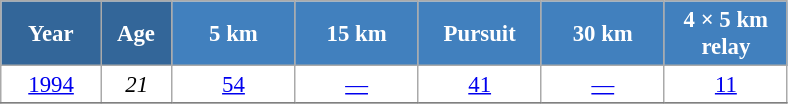<table class="wikitable" style="font-size:95%; text-align:center; border:grey solid 1px; border-collapse:collapse; background:#ffffff;">
<tr>
<th style="background-color:#369; color:white; width:60px;"> Year </th>
<th style="background-color:#369; color:white; width:40px;"> Age </th>
<th style="background-color:#4180be; color:white; width:75px;"> 5 km </th>
<th style="background-color:#4180be; color:white; width:75px;"> 15 km </th>
<th style="background-color:#4180be; color:white; width:75px;"> Pursuit </th>
<th style="background-color:#4180be; color:white; width:75px;"> 30 km </th>
<th style="background-color:#4180be; color:white; width:75px;"> 4 × 5 km <br> relay </th>
</tr>
<tr>
<td><a href='#'>1994</a></td>
<td><em>21</em></td>
<td><a href='#'>54</a></td>
<td><a href='#'>—</a></td>
<td><a href='#'>41</a></td>
<td><a href='#'>—</a></td>
<td><a href='#'>11</a></td>
</tr>
<tr>
</tr>
</table>
